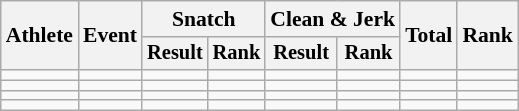<table class="wikitable" style="font-size:90%">
<tr>
<th rowspan=2>Athlete</th>
<th rowspan=2>Event</th>
<th colspan="2">Snatch</th>
<th colspan="2">Clean & Jerk</th>
<th rowspan="2">Total</th>
<th rowspan="2">Rank</th>
</tr>
<tr style="font-size:95%">
<th>Result</th>
<th>Rank</th>
<th>Result</th>
<th>Rank</th>
</tr>
<tr align=center>
<td align=left></td>
<td align=left></td>
<td></td>
<td></td>
<td></td>
<td></td>
<td></td>
<td></td>
</tr>
<tr align=center>
<td align=left></td>
<td align=left></td>
<td></td>
<td></td>
<td></td>
<td></td>
<td></td>
<td></td>
</tr>
<tr align=center>
<td align=left></td>
<td align=left></td>
<td></td>
<td></td>
<td></td>
<td></td>
<td></td>
<td></td>
</tr>
<tr align=center>
<td align=left></td>
<td align=left></td>
<td></td>
<td></td>
<td></td>
<td></td>
<td></td>
<td></td>
</tr>
</table>
